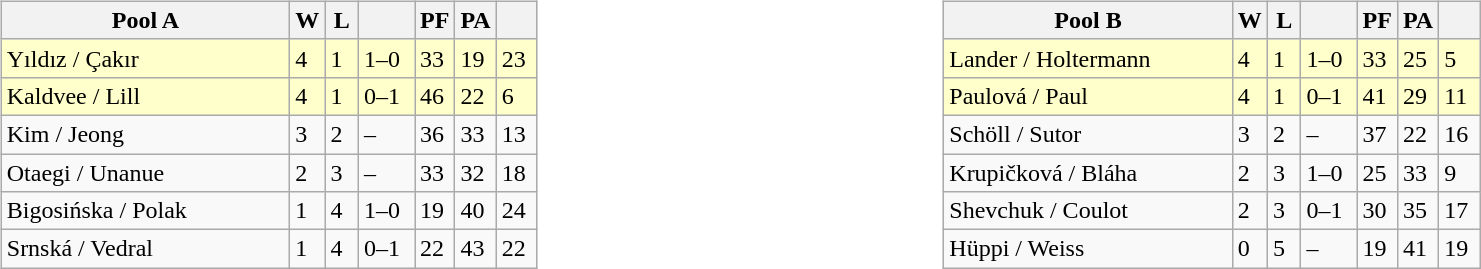<table table>
<tr>
<td valign=top width=10%><br><table class=wikitable>
<tr>
<th width=185>Pool A</th>
<th width=15>W</th>
<th width=15>L</th>
<th width=30></th>
<th width=15>PF</th>
<th width=15>PA</th>
<th width=20></th>
</tr>
<tr bgcolor=#ffffcc>
<td> Yıldız / Çakır</td>
<td>4</td>
<td>1</td>
<td>1–0</td>
<td>33</td>
<td>19</td>
<td>23</td>
</tr>
<tr bgcolor=#ffffcc>
<td> Kaldvee / Lill</td>
<td>4</td>
<td>1</td>
<td>0–1</td>
<td>46</td>
<td>22</td>
<td>6</td>
</tr>
<tr>
<td> Kim / Jeong</td>
<td>3</td>
<td>2</td>
<td>–</td>
<td>36</td>
<td>33</td>
<td>13</td>
</tr>
<tr>
<td> Otaegi / Unanue</td>
<td>2</td>
<td>3</td>
<td>–</td>
<td>33</td>
<td>32</td>
<td>18</td>
</tr>
<tr>
<td> Bigosińska / Polak</td>
<td>1</td>
<td>4</td>
<td>1–0</td>
<td>19</td>
<td>40</td>
<td>24</td>
</tr>
<tr>
<td> Srnská / Vedral</td>
<td>1</td>
<td>4</td>
<td>0–1</td>
<td>22</td>
<td>43</td>
<td>22</td>
</tr>
</table>
</td>
<td valign=top width=10%><br><table class=wikitable>
<tr>
<th width=185>Pool B</th>
<th width=15>W</th>
<th width=15>L</th>
<th width=30></th>
<th width=15>PF</th>
<th width=15>PA</th>
<th width=20></th>
</tr>
<tr bgcolor=#ffffcc>
<td> Lander / Holtermann</td>
<td>4</td>
<td>1</td>
<td>1–0</td>
<td>33</td>
<td>25</td>
<td>5</td>
</tr>
<tr bgcolor=#ffffcc>
<td> Paulová / Paul</td>
<td>4</td>
<td>1</td>
<td>0–1</td>
<td>41</td>
<td>29</td>
<td>11</td>
</tr>
<tr>
<td> Schöll / Sutor</td>
<td>3</td>
<td>2</td>
<td>–</td>
<td>37</td>
<td>22</td>
<td>16</td>
</tr>
<tr>
<td> Krupičková / Bláha</td>
<td>2</td>
<td>3</td>
<td>1–0</td>
<td>25</td>
<td>33</td>
<td>9</td>
</tr>
<tr>
<td> Shevchuk / Coulot</td>
<td>2</td>
<td>3</td>
<td>0–1</td>
<td>30</td>
<td>35</td>
<td>17</td>
</tr>
<tr>
<td> Hüppi / Weiss</td>
<td>0</td>
<td>5</td>
<td>–</td>
<td>19</td>
<td>41</td>
<td>19</td>
</tr>
</table>
</td>
</tr>
</table>
